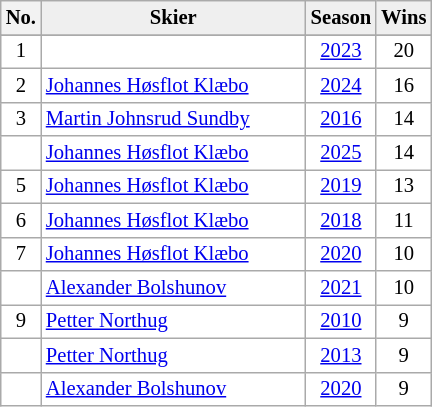<table class="wikitable plainrowheaders" style="background:#fff; font-size:86%; line-height:16px; border:gray solid 1px">
<tr>
<th background:#efefef;">No.</th>
<th style="width:170px; background:#efefef;">Skier</th>
<th style="background:#efefef;">Season</th>
<th style="background:#efefef">Wins</th>
</tr>
<tr align=center>
</tr>
<tr>
<td align=center>1</td>
<td></td>
<td align=center><a href='#'>2023</a></td>
<td align=center>20</td>
</tr>
<tr>
<td align=center>2</td>
<td> <a href='#'>Johannes Høsflot Klæbo</a></td>
<td align=center><a href='#'>2024</a></td>
<td align=center>16</td>
</tr>
<tr>
<td align=center>3</td>
<td> <a href='#'>Martin Johnsrud Sundby</a></td>
<td align=center><a href='#'>2016</a></td>
<td align=center>14</td>
</tr>
<tr>
<td align=center></td>
<td> <a href='#'>Johannes Høsflot Klæbo</a></td>
<td align=center><a href='#'>2025</a></td>
<td align=center>14</td>
</tr>
<tr>
<td align=center>5</td>
<td> <a href='#'>Johannes Høsflot Klæbo</a></td>
<td align=center><a href='#'>2019</a></td>
<td align=center>13</td>
</tr>
<tr>
<td align=center>6</td>
<td> <a href='#'>Johannes Høsflot Klæbo</a></td>
<td align=center><a href='#'>2018</a></td>
<td align=center>11</td>
</tr>
<tr>
<td align=center>7</td>
<td> <a href='#'>Johannes Høsflot Klæbo</a></td>
<td align=center><a href='#'>2020</a></td>
<td align=center>10</td>
</tr>
<tr>
<td align=center></td>
<td> <a href='#'>Alexander Bolshunov</a></td>
<td align=center><a href='#'>2021</a></td>
<td align=center>10</td>
</tr>
<tr>
<td align=center>9</td>
<td> <a href='#'>Petter Northug</a></td>
<td align=center><a href='#'>2010</a></td>
<td align=center>9</td>
</tr>
<tr>
<td align=center></td>
<td> <a href='#'>Petter Northug</a></td>
<td align=center><a href='#'>2013</a></td>
<td align=center>9</td>
</tr>
<tr>
<td align=center></td>
<td> <a href='#'>Alexander Bolshunov</a></td>
<td align=center><a href='#'>2020</a></td>
<td align=center>9</td>
</tr>
</table>
